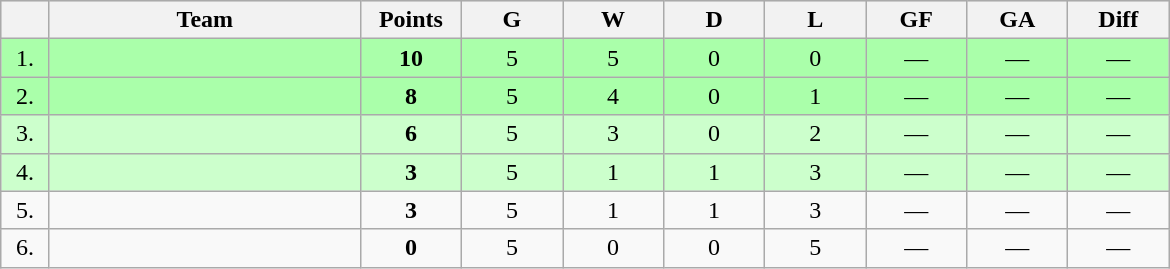<table class=wikitable style="text-align:center">
<tr bgcolor="#DCDCDC">
<th width="25"></th>
<th width="200">Team</th>
<th width="60">Points</th>
<th width="60">G</th>
<th width="60">W</th>
<th width="60">D</th>
<th width="60">L</th>
<th width="60">GF</th>
<th width="60">GA</th>
<th width="60">Diff</th>
</tr>
<tr bgcolor=#AAFFAA>
<td>1.</td>
<td align=left></td>
<td><strong>10</strong></td>
<td>5</td>
<td>5</td>
<td>0</td>
<td>0</td>
<td>—</td>
<td>—</td>
<td>—</td>
</tr>
<tr bgcolor=#AAFFAA>
<td>2.</td>
<td align=left></td>
<td><strong>8</strong></td>
<td>5</td>
<td>4</td>
<td>0</td>
<td>1</td>
<td>—</td>
<td>—</td>
<td>—</td>
</tr>
<tr bgcolor=#CCFFCC>
<td>3.</td>
<td align=left></td>
<td><strong>6</strong></td>
<td>5</td>
<td>3</td>
<td>0</td>
<td>2</td>
<td>—</td>
<td>—</td>
<td>—</td>
</tr>
<tr bgcolor=#CCFFCC>
<td>4.</td>
<td align=left></td>
<td><strong>3</strong></td>
<td>5</td>
<td>1</td>
<td>1</td>
<td>3</td>
<td>—</td>
<td>—</td>
<td>—</td>
</tr>
<tr>
<td>5.</td>
<td align=left></td>
<td><strong>3</strong></td>
<td>5</td>
<td>1</td>
<td>1</td>
<td>3</td>
<td>—</td>
<td>—</td>
<td>—</td>
</tr>
<tr>
<td>6.</td>
<td align=left></td>
<td><strong>0</strong></td>
<td>5</td>
<td>0</td>
<td>0</td>
<td>5</td>
<td>—</td>
<td>—</td>
<td>—</td>
</tr>
</table>
